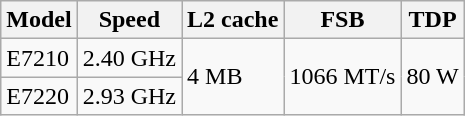<table class="wikitable sortable">
<tr>
<th scope="col">Model</th>
<th scope="col">Speed</th>
<th scope="col">L2 cache</th>
<th scope="col">FSB</th>
<th scope="col">TDP</th>
</tr>
<tr>
<td>E7210</td>
<td>2.40 GHz</td>
<td rowspan="2">4 MB</td>
<td rowspan="2">1066 MT/s</td>
<td rowspan="2">80 W</td>
</tr>
<tr>
<td>E7220</td>
<td>2.93 GHz</td>
</tr>
</table>
